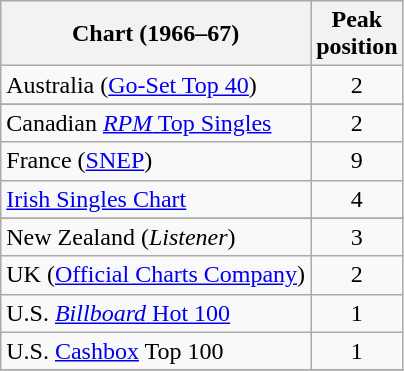<table class="wikitable sortable">
<tr>
<th>Chart (1966–67)</th>
<th>Peak<br>position</th>
</tr>
<tr>
<td>Australia (<a href='#'>Go-Set Top 40</a>)</td>
<td align="center">2</td>
</tr>
<tr>
</tr>
<tr>
<td>Canadian <a href='#'><em>RPM</em> Top Singles</a></td>
<td align="center">2</td>
</tr>
<tr>
<td>France (<a href='#'>SNEP</a>)</td>
<td align="center">9</td>
</tr>
<tr>
<td><a href='#'>Irish Singles Chart</a></td>
<td align="center">4</td>
</tr>
<tr>
</tr>
<tr>
</tr>
<tr>
<td>New Zealand (<em>Listener</em>)</td>
<td align="center">3</td>
</tr>
<tr>
<td>UK (<a href='#'>Official Charts Company</a>)</td>
<td align="center">2</td>
</tr>
<tr>
<td>U.S. <a href='#'><em>Billboard</em> Hot 100</a></td>
<td align="center">1</td>
</tr>
<tr>
<td>U.S. <a href='#'>Cashbox</a> Top 100</td>
<td align="center">1</td>
</tr>
<tr>
</tr>
</table>
